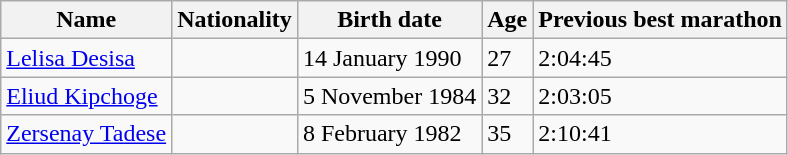<table class="wikitable sortable">
<tr>
<th>Name</th>
<th>Nationality</th>
<th>Birth date</th>
<th>Age</th>
<th>Previous best marathon</th>
</tr>
<tr>
<td><a href='#'>Lelisa Desisa</a></td>
<td></td>
<td>14 January 1990</td>
<td>27</td>
<td>2:04:45</td>
</tr>
<tr>
<td><a href='#'>Eliud Kipchoge</a></td>
<td></td>
<td>5 November 1984</td>
<td>32</td>
<td>2:03:05</td>
</tr>
<tr>
<td><a href='#'>Zersenay Tadese</a></td>
<td></td>
<td>8 February 1982</td>
<td>35</td>
<td>2:10:41</td>
</tr>
</table>
